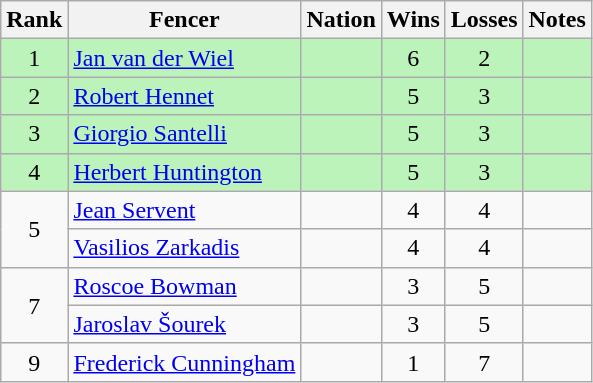<table class="wikitable sortable" style="text-align:center">
<tr>
<th>Rank</th>
<th>Fencer</th>
<th>Nation</th>
<th>Wins</th>
<th>Losses</th>
<th>Notes</th>
</tr>
<tr bgcolor=bbf3bb>
<td>1</td>
<td style="text-align: left;"><a href='#'>Jan van der Wiel</a></td>
<td align=left></td>
<td>6</td>
<td>2</td>
<td></td>
</tr>
<tr bgcolor=bbf3bb>
<td>2</td>
<td style="text-align: left;"><a href='#'>Robert Hennet</a></td>
<td align=left></td>
<td>5</td>
<td>3</td>
<td></td>
</tr>
<tr bgcolor=bbf3bb>
<td>3</td>
<td style="text-align: left;"><a href='#'>Giorgio Santelli</a></td>
<td align=left></td>
<td>5</td>
<td>3</td>
<td></td>
</tr>
<tr bgcolor=bbf3bb>
<td>4</td>
<td style="text-align: left;"><a href='#'>Herbert Huntington</a></td>
<td align=left></td>
<td>5</td>
<td>3</td>
<td></td>
</tr>
<tr>
<td rowspan="2">5</td>
<td style="text-align: left;"><a href='#'>Jean Servent</a></td>
<td align=left></td>
<td>4</td>
<td>4</td>
<td></td>
</tr>
<tr>
<td style="text-align: left;"><a href='#'>Vasilios Zarkadis</a></td>
<td align=left></td>
<td>4</td>
<td>4</td>
<td></td>
</tr>
<tr>
<td rowspan="2">7</td>
<td style="text-align: left;"><a href='#'>Roscoe Bowman</a></td>
<td align=left></td>
<td>3</td>
<td>5</td>
<td></td>
</tr>
<tr>
<td style="text-align: left;"><a href='#'>Jaroslav Šourek</a></td>
<td align=left></td>
<td>3</td>
<td>5</td>
<td></td>
</tr>
<tr>
<td>9</td>
<td style="text-align: left;"><a href='#'>Frederick Cunningham</a></td>
<td align=left></td>
<td>1</td>
<td>7</td>
<td></td>
</tr>
</table>
